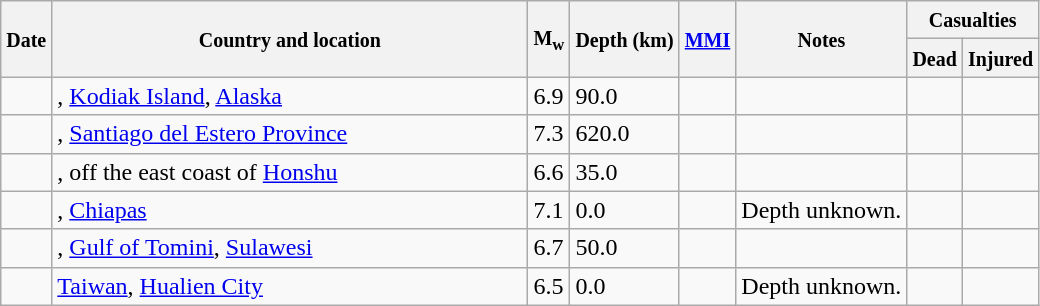<table class="wikitable sortable sort-under" style="border:1px black; margin-left:1em;">
<tr>
<th rowspan="2"><small>Date</small></th>
<th rowspan="2" style="width: 310px"><small>Country and location</small></th>
<th rowspan="2"><small>M<sub>w</sub></small></th>
<th rowspan="2"><small>Depth (km)</small></th>
<th rowspan="2"><small><a href='#'>MMI</a></small></th>
<th rowspan="2" class="unsortable"><small>Notes</small></th>
<th colspan="2"><small>Casualties</small></th>
</tr>
<tr>
<th><small>Dead</small></th>
<th><small>Injured</small></th>
</tr>
<tr>
<td></td>
<td>, <a href='#'>Kodiak Island</a>, <a href='#'>Alaska</a></td>
<td>6.9</td>
<td>90.0</td>
<td></td>
<td></td>
<td></td>
<td></td>
</tr>
<tr>
<td></td>
<td>, <a href='#'>Santiago del Estero Province</a></td>
<td>7.3</td>
<td>620.0</td>
<td></td>
<td></td>
<td></td>
<td></td>
</tr>
<tr>
<td></td>
<td>, off the east coast of <a href='#'>Honshu</a></td>
<td>6.6</td>
<td>35.0</td>
<td></td>
<td></td>
<td></td>
<td></td>
</tr>
<tr>
<td></td>
<td>, <a href='#'>Chiapas</a></td>
<td>7.1</td>
<td>0.0</td>
<td></td>
<td>Depth unknown.</td>
<td></td>
<td></td>
</tr>
<tr>
<td></td>
<td>, <a href='#'>Gulf of Tomini</a>, <a href='#'>Sulawesi</a></td>
<td>6.7</td>
<td>50.0</td>
<td></td>
<td></td>
<td></td>
<td></td>
</tr>
<tr>
<td></td>
<td> <a href='#'>Taiwan</a>, <a href='#'>Hualien City</a></td>
<td>6.5</td>
<td>0.0</td>
<td></td>
<td>Depth unknown.</td>
<td></td>
<td></td>
</tr>
</table>
